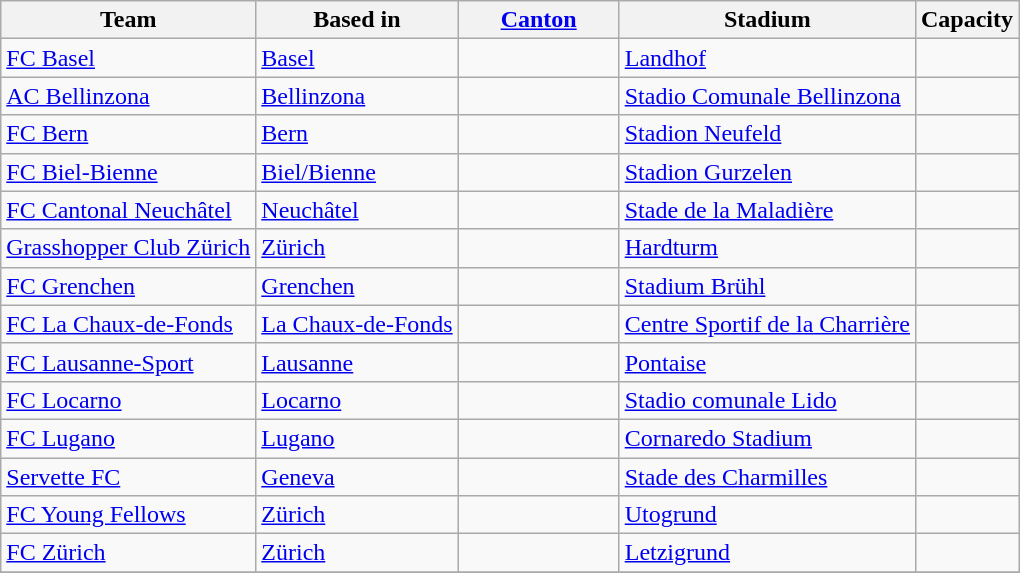<table class="wikitable sortable" style="text-align: left;">
<tr>
<th>Team</th>
<th>Based in</th>
<th width="100"><a href='#'>Canton</a></th>
<th>Stadium</th>
<th>Capacity</th>
</tr>
<tr>
<td><a href='#'>FC Basel</a></td>
<td><a href='#'>Basel</a></td>
<td></td>
<td><a href='#'>Landhof</a></td>
<td></td>
</tr>
<tr>
<td><a href='#'>AC Bellinzona</a></td>
<td><a href='#'>Bellinzona</a></td>
<td></td>
<td><a href='#'>Stadio Comunale Bellinzona</a></td>
<td></td>
</tr>
<tr>
<td><a href='#'>FC Bern</a></td>
<td><a href='#'>Bern</a></td>
<td></td>
<td><a href='#'>Stadion Neufeld</a></td>
<td></td>
</tr>
<tr>
<td><a href='#'>FC Biel-Bienne</a></td>
<td><a href='#'>Biel/Bienne</a></td>
<td></td>
<td><a href='#'>Stadion Gurzelen</a></td>
<td></td>
</tr>
<tr>
<td><a href='#'>FC Cantonal Neuchâtel</a></td>
<td><a href='#'>Neuchâtel</a></td>
<td></td>
<td><a href='#'>Stade de la Maladière</a></td>
<td></td>
</tr>
<tr>
<td><a href='#'>Grasshopper Club Zürich</a></td>
<td><a href='#'>Zürich</a></td>
<td></td>
<td><a href='#'>Hardturm</a></td>
<td></td>
</tr>
<tr>
<td><a href='#'>FC Grenchen</a></td>
<td><a href='#'>Grenchen</a></td>
<td></td>
<td><a href='#'>Stadium Brühl</a></td>
<td></td>
</tr>
<tr>
<td><a href='#'>FC La Chaux-de-Fonds</a></td>
<td><a href='#'>La Chaux-de-Fonds</a></td>
<td></td>
<td><a href='#'>Centre Sportif de la Charrière</a></td>
<td></td>
</tr>
<tr>
<td><a href='#'>FC Lausanne-Sport</a></td>
<td><a href='#'>Lausanne</a></td>
<td></td>
<td><a href='#'>Pontaise</a></td>
<td></td>
</tr>
<tr>
<td><a href='#'>FC Locarno</a></td>
<td><a href='#'>Locarno</a></td>
<td></td>
<td><a href='#'>Stadio comunale Lido</a></td>
<td></td>
</tr>
<tr>
<td><a href='#'>FC Lugano</a></td>
<td><a href='#'>Lugano</a></td>
<td></td>
<td><a href='#'>Cornaredo Stadium</a></td>
<td></td>
</tr>
<tr>
<td><a href='#'>Servette FC</a></td>
<td><a href='#'>Geneva</a></td>
<td></td>
<td><a href='#'>Stade des Charmilles</a></td>
<td></td>
</tr>
<tr>
<td><a href='#'>FC Young Fellows</a></td>
<td><a href='#'>Zürich</a></td>
<td></td>
<td><a href='#'>Utogrund</a></td>
<td></td>
</tr>
<tr>
<td><a href='#'>FC Zürich</a></td>
<td><a href='#'>Zürich</a></td>
<td></td>
<td><a href='#'>Letzigrund</a></td>
<td></td>
</tr>
<tr>
</tr>
</table>
